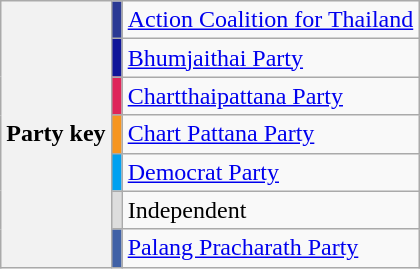<table class=wikitable>
<tr>
<th rowspan="7">Party key</th>
<td style="background:#2A3994"></td>
<td><a href='#'>Action Coalition for Thailand</a></td>
</tr>
<tr>
<td style="background:#0F1599"></td>
<td><a href='#'>Bhumjaithai Party</a></td>
</tr>
<tr>
<td style="background:#DE2559"></td>
<td><a href='#'>Chartthaipattana Party</a></td>
</tr>
<tr>
<td style="background:#F69520"></td>
<td><a href='#'>Chart Pattana Party</a></td>
</tr>
<tr>
<td style="background:#00A1F1"></td>
<td><a href='#'>Democrat Party</a></td>
</tr>
<tr>
<td style="background:#DDDDDD"></td>
<td>Independent</td>
</tr>
<tr>
<td style="background:#4061A6"></td>
<td><a href='#'>Palang Pracharath Party</a></td>
</tr>
</table>
